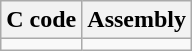<table class="wikitable">
<tr>
<th>C code</th>
<th>Assembly</th>
</tr>
<tr valign="top">
<td></td>
<td></td>
</tr>
</table>
